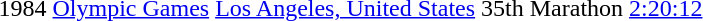<table>
<tr>
<td>1984</td>
<td align=left><a href='#'>Olympic Games</a></td>
<td align=left> <a href='#'>Los Angeles, United States</a></td>
<td>35th</td>
<td>Marathon</td>
<td><a href='#'>2:20:12</a></td>
</tr>
</table>
